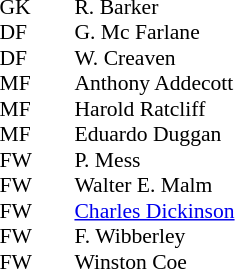<table style="font-size:90%; margin:0.2em auto;" cellspacing="0" cellpadding="0">
<tr>
<th width="25"></th>
<th width="25"></th>
</tr>
<tr>
<td>GK</td>
<td></td>
<td> R. Barker</td>
</tr>
<tr>
<td>DF</td>
<td></td>
<td> G. Mc Farlane</td>
</tr>
<tr>
<td>DF</td>
<td></td>
<td> W. Creaven</td>
</tr>
<tr>
<td>MF</td>
<td></td>
<td> Anthony Addecott</td>
</tr>
<tr>
<td>MF</td>
<td></td>
<td> Harold Ratcliff</td>
</tr>
<tr>
<td>MF</td>
<td></td>
<td> Eduardo Duggan</td>
</tr>
<tr>
<td>FW</td>
<td></td>
<td> P. Mess</td>
</tr>
<tr>
<td>FW</td>
<td></td>
<td> Walter E. Malm</td>
</tr>
<tr>
<td>FW</td>
<td></td>
<td> <a href='#'>Charles Dickinson</a></td>
</tr>
<tr>
<td>FW</td>
<td></td>
<td> F. Wibberley</td>
</tr>
<tr>
<td>FW</td>
<td></td>
<td> Winston Coe</td>
</tr>
</table>
